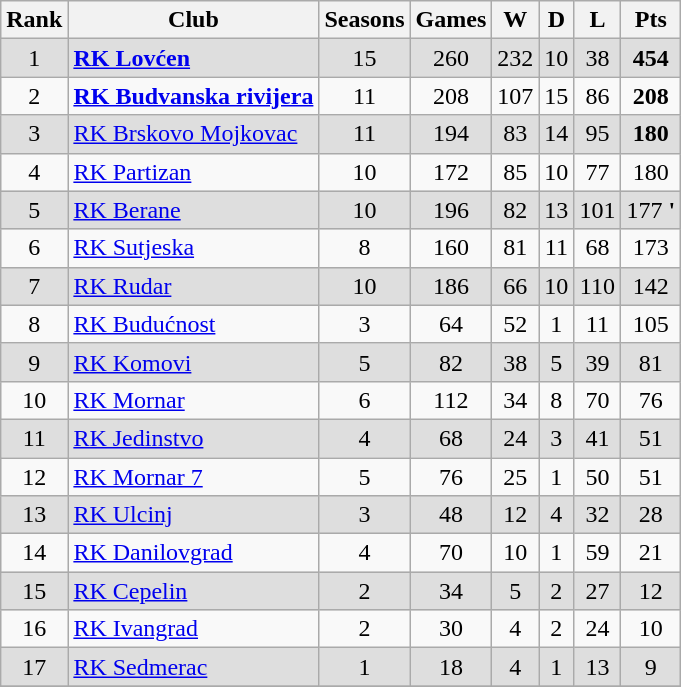<table class="wikitable sortable" style="text-align:center">
<tr>
<th>Rank</th>
<th>Club</th>
<th>Seasons</th>
<th>Games</th>
<th>W</th>
<th>D</th>
<th>L</th>
<th>Pts</th>
</tr>
<tr style="background:#dedede;">
<td>1</td>
<td align="left"><strong><a href='#'>RK Lovćen</a></strong></td>
<td>15</td>
<td>260</td>
<td>232</td>
<td>10</td>
<td>38</td>
<td><strong>454</strong></td>
</tr>
<tr>
<td>2</td>
<td align="left"><strong><a href='#'>RK Budvanska rivijera</a></strong></td>
<td>11</td>
<td>208</td>
<td>107</td>
<td>15</td>
<td>86</td>
<td><strong>208</strong></td>
</tr>
<tr style="background:#dedede;">
<td>3</td>
<td align="left"><a href='#'>RK Brskovo Mojkovac</a></td>
<td>11</td>
<td>194</td>
<td>83</td>
<td>14</td>
<td>95</td>
<td><strong>180<em></td>
</tr>
<tr>
<td>4</td>
<td align="left"></strong><a href='#'>RK Partizan</a><strong></td>
<td>10</td>
<td>172</td>
<td>85</td>
<td>10</td>
<td>77</td>
<td></strong>180<strong></td>
</tr>
<tr style="background:#dedede;">
<td>5</td>
<td align="left"><a href='#'>RK Berane</a></td>
<td>10</td>
<td>196</td>
<td>82</td>
<td>13</td>
<td>101</td>
<td></strong>177<strong> '</td>
</tr>
<tr>
<td>6</td>
<td align="left"><a href='#'>RK Sutjeska</a></td>
<td>8</td>
<td>160</td>
<td>81</td>
<td>11</td>
<td>68</td>
<td></strong>173<strong></td>
</tr>
<tr style="background:#dedede;">
<td>7</td>
<td align="left"></strong><a href='#'>RK Rudar</a><strong></td>
<td>10</td>
<td>186</td>
<td>66</td>
<td>10</td>
<td>110</td>
<td></strong>142<strong></td>
</tr>
<tr>
<td>8</td>
<td align="left"><a href='#'>RK Budućnost</a></td>
<td>3</td>
<td>64</td>
<td>52</td>
<td>1</td>
<td>11</td>
<td></strong>105<strong></td>
</tr>
<tr style="background:#dedede;">
<td>9</td>
<td align="left"></strong><a href='#'>RK Komovi</a><strong></td>
<td>5</td>
<td>82</td>
<td>38</td>
<td>5</td>
<td>39</td>
<td></strong>81<strong></td>
</tr>
<tr>
<td>10</td>
<td align="left"><a href='#'>RK Mornar</a></td>
<td>6</td>
<td>112</td>
<td>34</td>
<td>8</td>
<td>70</td>
<td></strong>76<strong></td>
</tr>
<tr style="background:#dedede;">
<td>11</td>
<td align="left"></strong><a href='#'>RK Jedinstvo</a><strong></td>
<td>4</td>
<td>68</td>
<td>24</td>
<td>3</td>
<td>41</td>
<td></strong>51<strong></td>
</tr>
<tr>
<td>12</td>
<td align="left"></strong><a href='#'>RK Mornar 7</a><strong></td>
<td>5</td>
<td>76</td>
<td>25</td>
<td>1</td>
<td>50</td>
<td></strong>51<strong></td>
</tr>
<tr style="background:#dedede;">
<td>13</td>
<td align="left"><a href='#'>RK Ulcinj</a></td>
<td>3</td>
<td>48</td>
<td>12</td>
<td>4</td>
<td>32</td>
<td></strong>28<strong></td>
</tr>
<tr>
<td>14</td>
<td align="left"></strong><a href='#'>RK Danilovgrad</a><strong></td>
<td>4</td>
<td>70</td>
<td>10</td>
<td>1</td>
<td>59</td>
<td></strong>21<strong></td>
</tr>
<tr style="background:#dedede;">
<td>15</td>
<td align="left"><a href='#'>RK Cepelin</a></td>
<td>2</td>
<td>34</td>
<td>5</td>
<td>2</td>
<td>27</td>
<td></strong>12<strong></td>
</tr>
<tr>
<td>16</td>
<td align="left"><a href='#'>RK Ivangrad</a></td>
<td>2</td>
<td>30</td>
<td>4</td>
<td>2</td>
<td>24</td>
<td></strong>10<strong></td>
</tr>
<tr style="background:#dedede;">
<td>17</td>
<td align="left"><a href='#'>RK Sedmerac</a></td>
<td>1</td>
<td>18</td>
<td>4</td>
<td>1</td>
<td>13</td>
<td></strong>9<strong></td>
</tr>
<tr>
</tr>
</table>
